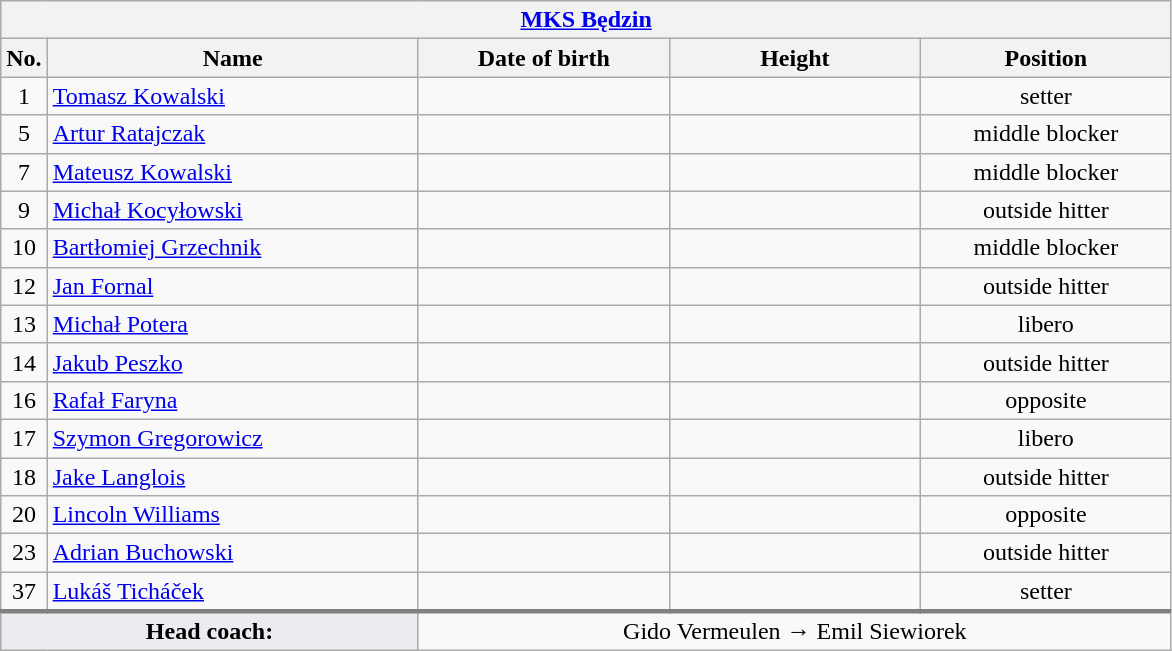<table class="wikitable collapsible collapsed" style="font-size:100%; text-align:center">
<tr>
<th colspan=5 style="width:30em"><a href='#'>MKS Będzin</a></th>
</tr>
<tr>
<th>No.</th>
<th style="width:15em">Name</th>
<th style="width:10em">Date of birth</th>
<th style="width:10em">Height</th>
<th style="width:10em">Position</th>
</tr>
<tr>
<td>1</td>
<td align=left> <a href='#'>Tomasz Kowalski</a></td>
<td align=right></td>
<td></td>
<td>setter</td>
</tr>
<tr>
<td>5</td>
<td align=left> <a href='#'>Artur Ratajczak</a></td>
<td align=right></td>
<td></td>
<td>middle blocker</td>
</tr>
<tr>
<td>7</td>
<td align=left> <a href='#'>Mateusz Kowalski</a></td>
<td align=right></td>
<td></td>
<td>middle blocker</td>
</tr>
<tr>
<td>9</td>
<td align=left> <a href='#'>Michał Kocyłowski</a></td>
<td align=right></td>
<td></td>
<td>outside hitter</td>
</tr>
<tr>
<td>10</td>
<td align=left> <a href='#'>Bartłomiej Grzechnik</a></td>
<td align=right></td>
<td></td>
<td>middle blocker</td>
</tr>
<tr>
<td>12</td>
<td align=left> <a href='#'>Jan Fornal</a></td>
<td align=right></td>
<td></td>
<td>outside hitter</td>
</tr>
<tr>
<td>13</td>
<td align=left> <a href='#'>Michał Potera</a></td>
<td align=right></td>
<td></td>
<td>libero</td>
</tr>
<tr>
<td>14</td>
<td align=left> <a href='#'>Jakub Peszko</a></td>
<td align=right></td>
<td></td>
<td>outside hitter</td>
</tr>
<tr>
<td>16</td>
<td align=left> <a href='#'>Rafał Faryna</a></td>
<td align=right></td>
<td></td>
<td>opposite</td>
</tr>
<tr>
<td>17</td>
<td align=left> <a href='#'>Szymon Gregorowicz</a></td>
<td align=right></td>
<td></td>
<td>libero</td>
</tr>
<tr>
<td>18</td>
<td align=left> <a href='#'>Jake Langlois</a></td>
<td align=right></td>
<td></td>
<td>outside hitter</td>
</tr>
<tr>
<td>20</td>
<td align=left> <a href='#'>Lincoln Williams</a></td>
<td align=right></td>
<td></td>
<td>opposite</td>
</tr>
<tr>
<td>23</td>
<td align=left> <a href='#'>Adrian Buchowski</a></td>
<td align=right></td>
<td></td>
<td>outside hitter</td>
</tr>
<tr>
<td>37</td>
<td align=left> <a href='#'>Lukáš Ticháček</a></td>
<td align=right></td>
<td></td>
<td>setter</td>
</tr>
<tr style="border-top: 3px solid grey">
<td colspan=2 style="background:#EAECF0"><strong>Head coach:</strong></td>
<td colspan=3> Gido Vermeulen →  Emil Siewiorek</td>
</tr>
</table>
